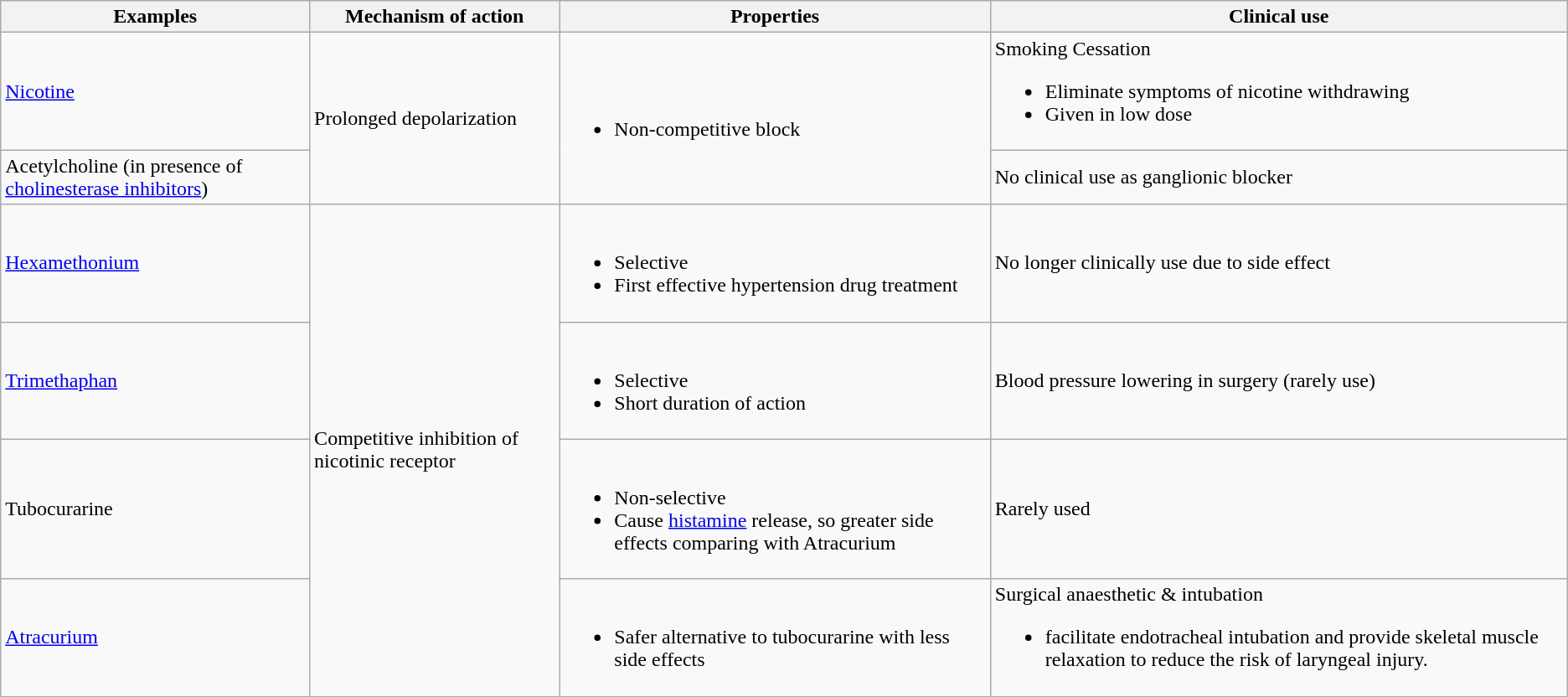<table class="wikitable">
<tr>
<th>Examples</th>
<th>Mechanism of action</th>
<th>Properties</th>
<th>Clinical use</th>
</tr>
<tr>
<td><a href='#'>Nicotine</a></td>
<td rowspan="2">Prolonged depolarization</td>
<td rowspan="2"><br><ul><li>Non-competitive block</li></ul></td>
<td>Smoking Cessation<br><ul><li>Eliminate symptoms of nicotine withdrawing</li><li>Given in low dose</li></ul></td>
</tr>
<tr>
<td>Acetylcholine (in presence of <a href='#'>cholinesterase inhibitors</a>)</td>
<td>No clinical use as ganglionic blocker</td>
</tr>
<tr>
<td><a href='#'>Hexamethonium</a></td>
<td rowspan="4">Competitive inhibition of nicotinic receptor</td>
<td><br><ul><li>Selective</li><li>First effective hypertension drug treatment</li></ul></td>
<td>No longer clinically use due to side effect</td>
</tr>
<tr>
<td><a href='#'>Trimethaphan</a></td>
<td><br><ul><li>Selective</li><li>Short duration of action</li></ul></td>
<td>Blood pressure lowering in surgery (rarely use)</td>
</tr>
<tr>
<td>Tubocurarine</td>
<td><br><ul><li>Non-selective</li><li>Cause <a href='#'>histamine</a> release, so greater side effects comparing with Atracurium</li></ul></td>
<td>Rarely used</td>
</tr>
<tr>
<td><a href='#'>Atracurium</a></td>
<td><br><ul><li>Safer alternative to tubocurarine with less side effects</li></ul></td>
<td>Surgical anaesthetic & intubation<br><ul><li>facilitate endotracheal intubation and provide skeletal muscle relaxation to reduce the risk of laryngeal injury.</li></ul></td>
</tr>
</table>
